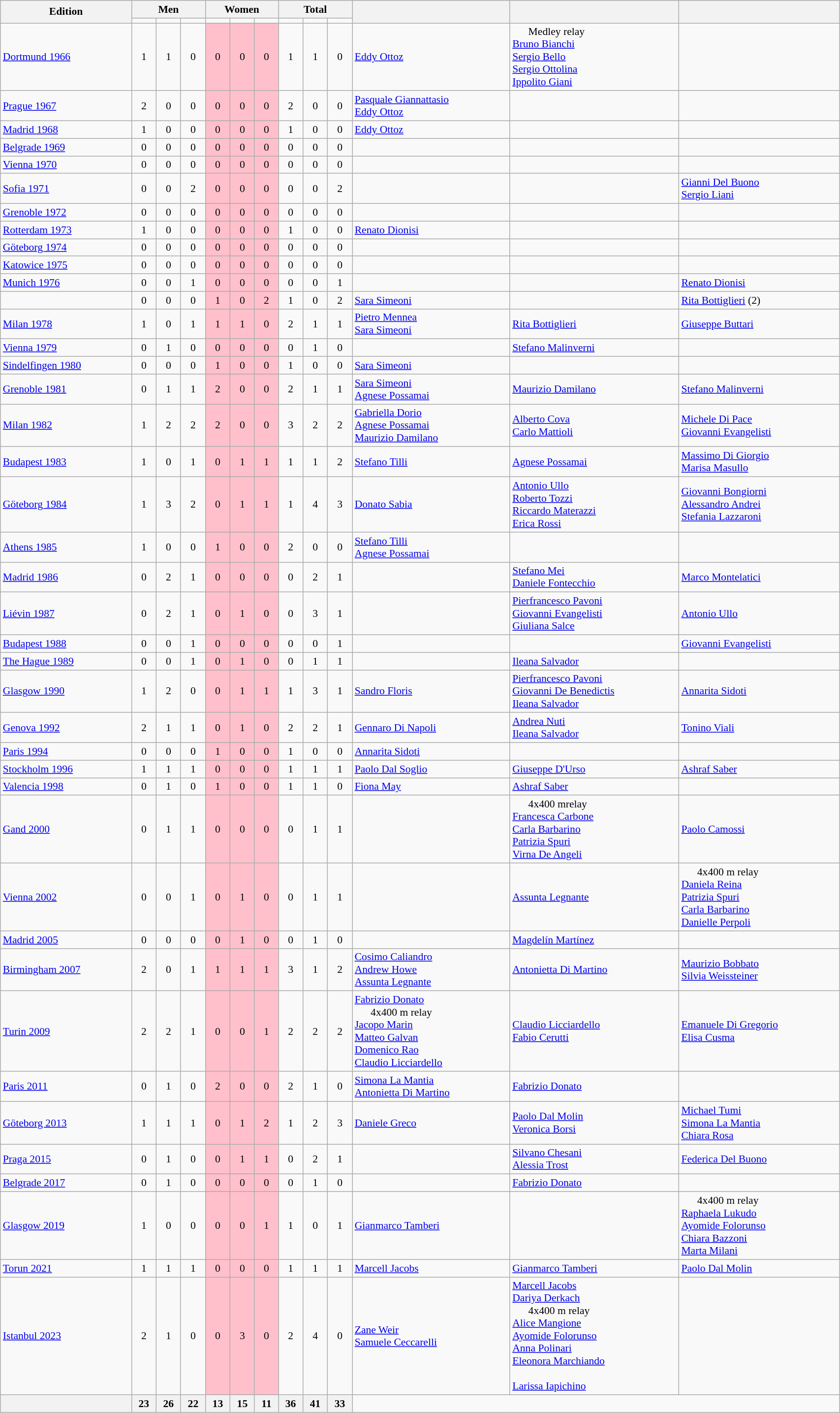<table class="wikitable" width=90% style="font-size:90%; text-align:center;">
<tr>
<th rowspan=2>Edition</th>
<th colspan=3>Men</th>
<th colspan=3>Women</th>
<th colspan=3>Total</th>
<th rowspan=2></th>
<th rowspan=2></th>
<th rowspan=2></th>
</tr>
<tr align=center>
<td></td>
<td></td>
<td></td>
<td></td>
<td></td>
<td></td>
<td></td>
<td></td>
<td></td>
</tr>
<tr>
<td align=left><a href='#'>Dortmund 1966</a></td>
<td>1</td>
<td>1</td>
<td>0</td>
<td bgcolor=pink>0</td>
<td bgcolor=pink>0</td>
<td bgcolor=pink>0</td>
<td>1</td>
<td>1</td>
<td>0</td>
<td align=left><a href='#'>Eddy Ottoz</a></td>
<td align=left>      Medley relay<br><a href='#'>Bruno Bianchi</a><br><a href='#'>Sergio Bello</a><br><a href='#'>Sergio Ottolina</a><br><a href='#'>Ippolito Giani</a></td>
<td></td>
</tr>
<tr>
<td align=left><a href='#'>Prague 1967</a></td>
<td>2</td>
<td>0</td>
<td>0</td>
<td bgcolor=pink>0</td>
<td bgcolor=pink>0</td>
<td bgcolor=pink>0</td>
<td>2</td>
<td>0</td>
<td>0</td>
<td align=left><a href='#'>Pasquale Giannattasio</a><br><a href='#'>Eddy Ottoz</a></td>
<td></td>
<td></td>
</tr>
<tr>
<td align=left><a href='#'>Madrid 1968</a></td>
<td>1</td>
<td>0</td>
<td>0</td>
<td bgcolor=pink>0</td>
<td bgcolor=pink>0</td>
<td bgcolor=pink>0</td>
<td>1</td>
<td>0</td>
<td>0</td>
<td align=left><a href='#'>Eddy Ottoz</a></td>
<td></td>
<td></td>
</tr>
<tr>
<td align=left><a href='#'>Belgrade 1969</a></td>
<td>0</td>
<td>0</td>
<td>0</td>
<td bgcolor=pink>0</td>
<td bgcolor=pink>0</td>
<td bgcolor=pink>0</td>
<td>0</td>
<td>0</td>
<td>0</td>
<td></td>
<td></td>
<td></td>
</tr>
<tr>
<td align=left><a href='#'>Vienna 1970</a></td>
<td>0</td>
<td>0</td>
<td>0</td>
<td bgcolor=pink>0</td>
<td bgcolor=pink>0</td>
<td bgcolor=pink>0</td>
<td>0</td>
<td>0</td>
<td>0</td>
<td></td>
<td></td>
<td></td>
</tr>
<tr>
<td align=left><a href='#'>Sofia 1971</a></td>
<td>0</td>
<td>0</td>
<td>2</td>
<td bgcolor=pink>0</td>
<td bgcolor=pink>0</td>
<td bgcolor=pink>0</td>
<td>0</td>
<td>0</td>
<td>2</td>
<td></td>
<td></td>
<td align=left><a href='#'>Gianni Del Buono</a><br><a href='#'>Sergio Liani</a></td>
</tr>
<tr>
<td align=left><a href='#'>Grenoble 1972</a></td>
<td>0</td>
<td>0</td>
<td>0</td>
<td bgcolor=pink>0</td>
<td bgcolor=pink>0</td>
<td bgcolor=pink>0</td>
<td>0</td>
<td>0</td>
<td>0</td>
<td></td>
<td></td>
<td></td>
</tr>
<tr>
<td align=left><a href='#'>Rotterdam 1973</a></td>
<td>1</td>
<td>0</td>
<td>0</td>
<td bgcolor=pink>0</td>
<td bgcolor=pink>0</td>
<td bgcolor=pink>0</td>
<td>1</td>
<td>0</td>
<td>0</td>
<td align=left><a href='#'>Renato Dionisi</a></td>
<td></td>
<td></td>
</tr>
<tr>
<td align=left><a href='#'>Göteborg 1974</a></td>
<td>0</td>
<td>0</td>
<td>0</td>
<td bgcolor=pink>0</td>
<td bgcolor=pink>0</td>
<td bgcolor=pink>0</td>
<td>0</td>
<td>0</td>
<td>0</td>
<td></td>
<td></td>
<td></td>
</tr>
<tr>
<td align=left><a href='#'>Katowice 1975</a></td>
<td>0</td>
<td>0</td>
<td>0</td>
<td bgcolor=pink>0</td>
<td bgcolor=pink>0</td>
<td bgcolor=pink>0</td>
<td>0</td>
<td>0</td>
<td>0</td>
<td></td>
<td></td>
<td></td>
</tr>
<tr>
<td align=left><a href='#'>Munich 1976</a></td>
<td>0</td>
<td>0</td>
<td>1</td>
<td bgcolor=pink>0</td>
<td bgcolor=pink>0</td>
<td bgcolor=pink>0</td>
<td>0</td>
<td>0</td>
<td>1</td>
<td></td>
<td></td>
<td align=left><a href='#'>Renato Dionisi</a></td>
</tr>
<tr>
<td align=left></td>
<td>0</td>
<td>0</td>
<td>0</td>
<td bgcolor=pink>1</td>
<td bgcolor=pink>0</td>
<td bgcolor=pink>2</td>
<td>1</td>
<td>0</td>
<td>2</td>
<td align=left><a href='#'>Sara Simeoni</a></td>
<td></td>
<td align=left><a href='#'>Rita Bottiglieri</a> (2)</td>
</tr>
<tr>
<td align=left><a href='#'>Milan 1978</a></td>
<td>1</td>
<td>0</td>
<td>1</td>
<td bgcolor=pink>1</td>
<td bgcolor=pink>1</td>
<td bgcolor=pink>0</td>
<td>2</td>
<td>1</td>
<td>1</td>
<td align=left><a href='#'>Pietro Mennea</a><br><a href='#'>Sara Simeoni</a></td>
<td align=left><a href='#'>Rita Bottiglieri</a></td>
<td align=left><a href='#'>Giuseppe Buttari</a></td>
</tr>
<tr>
<td align=left><a href='#'>Vienna 1979</a></td>
<td>0</td>
<td>1</td>
<td>0</td>
<td bgcolor=pink>0</td>
<td bgcolor=pink>0</td>
<td bgcolor=pink>0</td>
<td>0</td>
<td>1</td>
<td>0</td>
<td align=left></td>
<td align=left><a href='#'>Stefano Malinverni</a></td>
<td></td>
</tr>
<tr>
<td align=left><a href='#'>Sindelfingen 1980</a></td>
<td>0</td>
<td>0</td>
<td>0</td>
<td bgcolor=pink>1</td>
<td bgcolor=pink>0</td>
<td bgcolor=pink>0</td>
<td>1</td>
<td>0</td>
<td>0</td>
<td align=left><a href='#'>Sara Simeoni</a></td>
<td></td>
<td></td>
</tr>
<tr>
<td align=left><a href='#'>Grenoble 1981</a></td>
<td>0</td>
<td>1</td>
<td>1</td>
<td bgcolor=pink>2</td>
<td bgcolor=pink>0</td>
<td bgcolor=pink>0</td>
<td>2</td>
<td>1</td>
<td>1</td>
<td align=left><a href='#'>Sara Simeoni</a><br><a href='#'>Agnese Possamai</a></td>
<td align=left><a href='#'>Maurizio Damilano</a></td>
<td align=left><a href='#'>Stefano Malinverni</a></td>
</tr>
<tr>
<td align=left><a href='#'>Milan 1982</a></td>
<td>1</td>
<td>2</td>
<td>2</td>
<td bgcolor=pink>2</td>
<td bgcolor=pink>0</td>
<td bgcolor=pink>0</td>
<td>3</td>
<td>2</td>
<td>2</td>
<td align=left><a href='#'>Gabriella Dorio</a><br><a href='#'>Agnese Possamai</a><br><a href='#'>Maurizio Damilano</a></td>
<td align=left><a href='#'>Alberto Cova</a><br><a href='#'>Carlo Mattioli</a></td>
<td align=left><a href='#'>Michele Di Pace</a><br><a href='#'>Giovanni Evangelisti</a></td>
</tr>
<tr>
<td align=left><a href='#'>Budapest 1983</a></td>
<td>1</td>
<td>0</td>
<td>1</td>
<td bgcolor=pink>0</td>
<td bgcolor=pink>1</td>
<td bgcolor=pink>1</td>
<td>1</td>
<td>1</td>
<td>2</td>
<td align=left><a href='#'>Stefano Tilli</a></td>
<td align=left><a href='#'>Agnese Possamai</a></td>
<td align=left><a href='#'>Massimo Di Giorgio</a><br><a href='#'>Marisa Masullo</a></td>
</tr>
<tr>
<td align=left><a href='#'>Göteborg 1984</a></td>
<td>1</td>
<td>3</td>
<td>2</td>
<td bgcolor=pink>0</td>
<td bgcolor=pink>1</td>
<td bgcolor=pink>1</td>
<td>1</td>
<td>4</td>
<td>3</td>
<td align=left><a href='#'>Donato Sabia</a></td>
<td align=left><a href='#'>Antonio Ullo</a><br><a href='#'>Roberto Tozzi</a><br><a href='#'>Riccardo Materazzi</a><br><a href='#'>Erica Rossi</a></td>
<td align=left><a href='#'>Giovanni Bongiorni</a><br><a href='#'>Alessandro Andrei</a><br><a href='#'>Stefania Lazzaroni</a></td>
</tr>
<tr>
<td align=left><a href='#'>Athens 1985</a></td>
<td>1</td>
<td>0</td>
<td>0</td>
<td bgcolor=pink>1</td>
<td bgcolor=pink>0</td>
<td bgcolor=pink>0</td>
<td>2</td>
<td>0</td>
<td>0</td>
<td align=left><a href='#'>Stefano Tilli</a><br><a href='#'>Agnese Possamai</a></td>
<td></td>
<td></td>
</tr>
<tr>
<td align=left><a href='#'>Madrid 1986</a></td>
<td>0</td>
<td>2</td>
<td>1</td>
<td bgcolor=pink>0</td>
<td bgcolor=pink>0</td>
<td bgcolor=pink>0</td>
<td>0</td>
<td>2</td>
<td>1</td>
<td></td>
<td align=left><a href='#'>Stefano Mei</a><br><a href='#'>Daniele Fontecchio</a></td>
<td align=left><a href='#'>Marco Montelatici</a></td>
</tr>
<tr>
<td align=left><a href='#'>Liévin 1987</a></td>
<td>0</td>
<td>2</td>
<td>1</td>
<td bgcolor=pink>0</td>
<td bgcolor=pink>1</td>
<td bgcolor=pink>0</td>
<td>0</td>
<td>3</td>
<td>1</td>
<td></td>
<td align=left><a href='#'>Pierfrancesco Pavoni</a><br><a href='#'>Giovanni Evangelisti</a><br><a href='#'>Giuliana Salce</a></td>
<td align=left><a href='#'>Antonio Ullo</a></td>
</tr>
<tr>
<td align=left><a href='#'>Budapest 1988</a></td>
<td>0</td>
<td>0</td>
<td>1</td>
<td bgcolor=pink>0</td>
<td bgcolor=pink>0</td>
<td bgcolor=pink>0</td>
<td>0</td>
<td>0</td>
<td>1</td>
<td></td>
<td></td>
<td align=left><a href='#'>Giovanni Evangelisti</a></td>
</tr>
<tr>
<td align=left><a href='#'>The Hague 1989</a></td>
<td>0</td>
<td>0</td>
<td>1</td>
<td bgcolor=pink>0</td>
<td bgcolor=pink>1</td>
<td bgcolor=pink>0</td>
<td>0</td>
<td>1</td>
<td>1</td>
<td></td>
<td align=left><a href='#'>Ileana Salvador</a></td>
<td align=left></td>
</tr>
<tr>
<td align=left><a href='#'>Glasgow 1990</a></td>
<td>1</td>
<td>2</td>
<td>0</td>
<td bgcolor=pink>0</td>
<td bgcolor=pink>1</td>
<td bgcolor=pink>1</td>
<td>1</td>
<td>3</td>
<td>1</td>
<td align=left><a href='#'>Sandro Floris</a></td>
<td align=left><a href='#'>Pierfrancesco Pavoni</a><br><a href='#'>Giovanni De Benedictis</a><br><a href='#'>Ileana Salvador</a></td>
<td align=left><a href='#'>Annarita Sidoti</a></td>
</tr>
<tr>
<td align=left><a href='#'>Genova 1992</a></td>
<td>2</td>
<td>1</td>
<td>1</td>
<td bgcolor=pink>0</td>
<td bgcolor=pink>1</td>
<td bgcolor=pink>0</td>
<td>2</td>
<td>2</td>
<td>1</td>
<td align=left><a href='#'>Gennaro Di Napoli</a><br></td>
<td align=left><a href='#'>Andrea Nuti</a><br><a href='#'>Ileana Salvador</a></td>
<td align=left><a href='#'>Tonino Viali</a></td>
</tr>
<tr>
<td align=left><a href='#'>Paris 1994</a></td>
<td>0</td>
<td>0</td>
<td>0</td>
<td bgcolor=pink>1</td>
<td bgcolor=pink>0</td>
<td bgcolor=pink>0</td>
<td>1</td>
<td>0</td>
<td>0</td>
<td align=left><a href='#'>Annarita Sidoti</a></td>
<td></td>
<td></td>
</tr>
<tr>
<td align=left><a href='#'>Stockholm 1996</a></td>
<td>1</td>
<td>1</td>
<td>1</td>
<td bgcolor=pink>0</td>
<td bgcolor=pink>0</td>
<td bgcolor=pink>0</td>
<td>1</td>
<td>1</td>
<td>1</td>
<td align=left><a href='#'>Paolo Dal Soglio</a></td>
<td align=left><a href='#'>Giuseppe D'Urso</a></td>
<td align=left><a href='#'>Ashraf Saber</a></td>
</tr>
<tr>
<td align=left><a href='#'>Valencia 1998</a></td>
<td>0</td>
<td>1</td>
<td>0</td>
<td bgcolor=pink>1</td>
<td bgcolor=pink>0</td>
<td bgcolor=pink>0</td>
<td>1</td>
<td>1</td>
<td>0</td>
<td align=left><a href='#'>Fiona May</a></td>
<td align=left><a href='#'>Ashraf Saber</a></td>
<td></td>
</tr>
<tr>
<td align=left><a href='#'>Gand 2000</a></td>
<td>0</td>
<td>1</td>
<td>1</td>
<td bgcolor=pink>0</td>
<td bgcolor=pink>0</td>
<td bgcolor=pink>0</td>
<td>0</td>
<td>1</td>
<td>1</td>
<td></td>
<td align=left>      4x400 mrelay<br><a href='#'>Francesca Carbone</a><br><a href='#'>Carla Barbarino</a><br><a href='#'>Patrizia Spuri</a><br><a href='#'>Virna De Angeli</a></td>
<td align=left><a href='#'>Paolo Camossi</a></td>
</tr>
<tr>
<td align=left><a href='#'>Vienna 2002</a></td>
<td>0</td>
<td>0</td>
<td>1</td>
<td bgcolor=pink>0</td>
<td bgcolor=pink>1</td>
<td bgcolor=pink>0</td>
<td>0</td>
<td>1</td>
<td>1</td>
<td></td>
<td align=left><a href='#'>Assunta Legnante</a></td>
<td align=left>      4x400 m relay<br><a href='#'>Daniela Reina</a><br><a href='#'>Patrizia Spuri</a><br><a href='#'>Carla Barbarino</a><br><a href='#'>Danielle Perpoli</a></td>
</tr>
<tr>
<td align=left><a href='#'>Madrid 2005</a></td>
<td>0</td>
<td>0</td>
<td>0</td>
<td bgcolor=pink>0</td>
<td bgcolor=pink>1</td>
<td bgcolor=pink>0</td>
<td>0</td>
<td>1</td>
<td>0</td>
<td></td>
<td align=left><a href='#'>Magdelín Martínez</a></td>
<td></td>
</tr>
<tr>
<td align=left><a href='#'>Birmingham 2007</a></td>
<td>2</td>
<td>0</td>
<td>1</td>
<td bgcolor=pink>1</td>
<td bgcolor=pink>1</td>
<td bgcolor=pink>1</td>
<td>3</td>
<td>1</td>
<td>2</td>
<td align=left><a href='#'>Cosimo Caliandro</a><br><a href='#'>Andrew Howe</a><br><a href='#'>Assunta Legnante</a></td>
<td align=left><a href='#'>Antonietta Di Martino</a></td>
<td align=left><a href='#'>Maurizio Bobbato</a><br><a href='#'>Silvia Weissteiner</a></td>
</tr>
<tr>
<td align=left><a href='#'>Turin 2009</a></td>
<td>2</td>
<td>2</td>
<td>1</td>
<td bgcolor=pink>0</td>
<td bgcolor=pink>0</td>
<td bgcolor=pink>1</td>
<td>2</td>
<td>2</td>
<td>2</td>
<td align=left><a href='#'>Fabrizio Donato</a><br>      4x400 m relay<br><a href='#'>Jacopo Marin</a><br><a href='#'>Matteo Galvan</a><br><a href='#'>Domenico Rao</a><br><a href='#'>Claudio Licciardello</a></td>
<td align=left><a href='#'>Claudio Licciardello</a><br><a href='#'>Fabio Cerutti</a></td>
<td align=left><a href='#'>Emanuele Di Gregorio</a><br><a href='#'>Elisa Cusma</a></td>
</tr>
<tr>
<td align=left><a href='#'>Paris 2011</a></td>
<td>0</td>
<td>1</td>
<td>0</td>
<td bgcolor=pink>2</td>
<td bgcolor=pink>0</td>
<td bgcolor=pink>0</td>
<td>2</td>
<td>1</td>
<td>0</td>
<td align=left><a href='#'>Simona La Mantia</a><br><a href='#'>Antonietta Di Martino</a></td>
<td align=left><a href='#'>Fabrizio Donato</a></td>
<td></td>
</tr>
<tr>
<td align=left><a href='#'>Göteborg 2013</a></td>
<td>1</td>
<td>1</td>
<td>1</td>
<td bgcolor=pink>0</td>
<td bgcolor=pink>1</td>
<td bgcolor=pink>2</td>
<td>1</td>
<td>2</td>
<td>3</td>
<td align=left><a href='#'>Daniele Greco</a></td>
<td align=left><a href='#'>Paolo Dal Molin</a><br><a href='#'>Veronica Borsi</a></td>
<td align=left><a href='#'>Michael Tumi</a><br><a href='#'>Simona La Mantia</a><br><a href='#'>Chiara Rosa</a></td>
</tr>
<tr>
<td align=left><a href='#'>Praga 2015</a></td>
<td>0</td>
<td>1</td>
<td>0</td>
<td bgcolor=pink>0</td>
<td bgcolor=pink>1</td>
<td bgcolor=pink>1</td>
<td>0</td>
<td>2</td>
<td>1</td>
<td></td>
<td align=left><a href='#'>Silvano Chesani</a><br><a href='#'>Alessia Trost</a></td>
<td align=left><a href='#'>Federica Del Buono</a></td>
</tr>
<tr>
<td align=left><a href='#'>Belgrade 2017</a></td>
<td>0</td>
<td>1</td>
<td>0</td>
<td bgcolor=pink>0</td>
<td bgcolor=pink>0</td>
<td bgcolor=pink>0</td>
<td>0</td>
<td>1</td>
<td>0</td>
<td></td>
<td align=left><a href='#'>Fabrizio Donato</a></td>
<td></td>
</tr>
<tr>
<td align=left><a href='#'>Glasgow 2019</a></td>
<td>1</td>
<td>0</td>
<td>0</td>
<td bgcolor=pink>0</td>
<td bgcolor=pink>0</td>
<td bgcolor=pink>1</td>
<td>1</td>
<td>0</td>
<td>1</td>
<td align=left><a href='#'>Gianmarco Tamberi</a></td>
<td></td>
<td align=left>      4x400 m relay<br><a href='#'>Raphaela Lukudo</a><br><a href='#'>Ayomide Folorunso</a><br><a href='#'>Chiara Bazzoni</a><br><a href='#'>Marta Milani</a></td>
</tr>
<tr>
<td align=left><a href='#'>Torun 2021</a></td>
<td>1</td>
<td>1</td>
<td>1</td>
<td bgcolor=pink>0</td>
<td bgcolor=pink>0</td>
<td bgcolor=pink>0</td>
<td>1</td>
<td>1</td>
<td>1</td>
<td align=left><a href='#'>Marcell Jacobs</a></td>
<td align=left><a href='#'>Gianmarco Tamberi</a></td>
<td align=left><a href='#'>Paolo Dal Molin</a></td>
</tr>
<tr>
<td align=left><a href='#'>Istanbul 2023</a></td>
<td>2</td>
<td>1</td>
<td>0</td>
<td bgcolor=pink>0</td>
<td bgcolor=pink>3</td>
<td bgcolor=pink>0</td>
<td>2</td>
<td>4</td>
<td>0</td>
<td align=left><a href='#'>Zane Weir</a><br><a href='#'>Samuele Ceccarelli</a></td>
<td align=left><a href='#'>Marcell Jacobs</a><br><a href='#'>Dariya Derkach</a><br>      4x400 m relay<br><a href='#'>Alice Mangione</a><br><a href='#'>Ayomide Folorunso</a><br><a href='#'>Anna Polinari</a><br><a href='#'>Eleonora Marchiando</a><br><br><a href='#'>Larissa Iapichino</a></td>
<td></td>
</tr>
<tr>
<th></th>
<th>23</th>
<th>26</th>
<th>22</th>
<th>13</th>
<th>15</th>
<th>11</th>
<th>36</th>
<th>41</th>
<th>33</th>
</tr>
</table>
